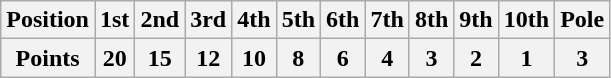<table class="wikitable">
<tr>
<th>Position</th>
<th>1st</th>
<th>2nd</th>
<th>3rd</th>
<th>4th</th>
<th>5th</th>
<th>6th</th>
<th>7th</th>
<th>8th</th>
<th>9th</th>
<th>10th</th>
<th>Pole</th>
</tr>
<tr>
<th>Points</th>
<th>20</th>
<th>15</th>
<th>12</th>
<th>10</th>
<th>8</th>
<th>6</th>
<th>4</th>
<th>3</th>
<th>2</th>
<th>1</th>
<th>3</th>
</tr>
</table>
